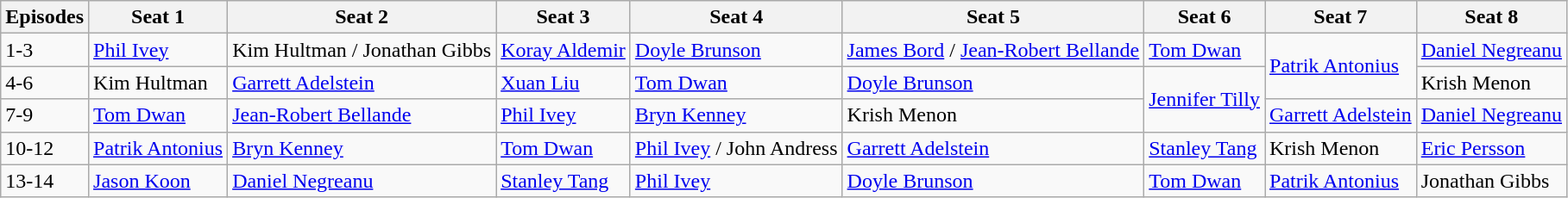<table class="wikitable">
<tr>
<th>Episodes</th>
<th>Seat 1</th>
<th>Seat 2</th>
<th>Seat 3</th>
<th>Seat 4</th>
<th>Seat 5</th>
<th>Seat 6</th>
<th>Seat 7</th>
<th>Seat 8</th>
</tr>
<tr>
<td>1-3</td>
<td><a href='#'>Phil Ivey</a></td>
<td>Kim Hultman / Jonathan Gibbs</td>
<td><a href='#'>Koray Aldemir</a></td>
<td><a href='#'>Doyle Brunson</a></td>
<td><a href='#'>James Bord</a> / <a href='#'>Jean-Robert Bellande</a></td>
<td><a href='#'>Tom Dwan</a></td>
<td rowspan="2"><a href='#'>Patrik Antonius</a></td>
<td><a href='#'>Daniel Negreanu</a></td>
</tr>
<tr>
<td>4-6</td>
<td>Kim Hultman</td>
<td><a href='#'>Garrett Adelstein</a></td>
<td><a href='#'>Xuan Liu</a></td>
<td><a href='#'>Tom Dwan</a></td>
<td><a href='#'>Doyle Brunson</a></td>
<td rowspan="2"><a href='#'>Jennifer Tilly</a></td>
<td>Krish Menon</td>
</tr>
<tr>
<td>7-9</td>
<td><a href='#'>Tom Dwan</a></td>
<td><a href='#'>Jean-Robert Bellande</a></td>
<td><a href='#'>Phil Ivey</a></td>
<td><a href='#'>Bryn Kenney</a></td>
<td>Krish Menon</td>
<td><a href='#'>Garrett Adelstein</a></td>
<td><a href='#'>Daniel Negreanu</a></td>
</tr>
<tr>
<td>10-12</td>
<td><a href='#'>Patrik Antonius</a></td>
<td><a href='#'>Bryn Kenney</a></td>
<td><a href='#'>Tom Dwan</a></td>
<td><a href='#'>Phil Ivey</a> / John Andress</td>
<td><a href='#'>Garrett Adelstein</a></td>
<td><a href='#'>Stanley Tang</a></td>
<td>Krish Menon</td>
<td><a href='#'>Eric Persson</a></td>
</tr>
<tr>
<td>13-14</td>
<td><a href='#'>Jason Koon</a></td>
<td><a href='#'>Daniel Negreanu</a></td>
<td><a href='#'>Stanley Tang</a></td>
<td><a href='#'>Phil Ivey</a></td>
<td><a href='#'>Doyle Brunson</a></td>
<td><a href='#'>Tom Dwan</a></td>
<td><a href='#'>Patrik Antonius</a></td>
<td>Jonathan Gibbs</td>
</tr>
</table>
